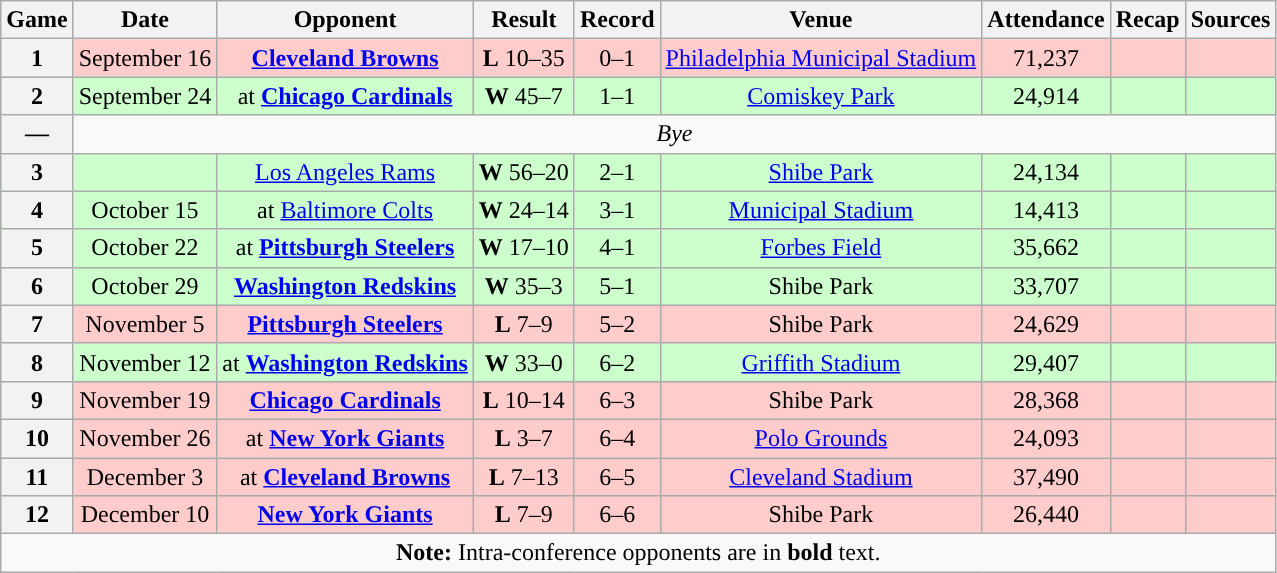<table class="wikitable" style="text-align:center">
<tr>
<th>Game</th>
<th>Date</th>
<th>Opponent</th>
<th>Result</th>
<th>Record</th>
<th>Venue</th>
<th>Attendance</th>
<th>Recap</th>
<th>Sources</th>
</tr>
<tr style="background:#fcc">
<th>1</th>
<td>September 16</td>
<td><strong><a href='#'>Cleveland Browns</a></strong></td>
<td><strong>L</strong> 10–35</td>
<td>0–1</td>
<td><a href='#'>Philadelphia Municipal Stadium</a></td>
<td>71,237</td>
<td></td>
<td></td>
</tr>
<tr style="background:#cfc">
<th>2</th>
<td>September 24</td>
<td>at <strong><a href='#'>Chicago Cardinals</a></strong></td>
<td><strong>W</strong> 45–7</td>
<td>1–1</td>
<td><a href='#'>Comiskey Park</a></td>
<td>24,914</td>
<td></td>
<td></td>
</tr>
<tr>
<th>—</th>
<td colspan=8 align="center"><em>Bye</em></td>
</tr>
<tr style="background:#cfc">
<th>3</th>
<td></td>
<td><a href='#'>Los Angeles Rams</a></td>
<td><strong>W</strong> 56–20</td>
<td>2–1</td>
<td><a href='#'>Shibe Park</a></td>
<td>24,134</td>
<td></td>
<td></td>
</tr>
<tr style="background:#cfc">
<th>4</th>
<td>October 15</td>
<td>at <a href='#'>Baltimore Colts</a></td>
<td><strong>W</strong> 24–14</td>
<td>3–1</td>
<td><a href='#'>Municipal Stadium</a></td>
<td>14,413</td>
<td></td>
<td></td>
</tr>
<tr style="background:#cfc">
<th>5</th>
<td>October 22</td>
<td>at <strong><a href='#'>Pittsburgh Steelers</a></strong></td>
<td><strong>W</strong> 17–10</td>
<td>4–1</td>
<td><a href='#'>Forbes Field</a></td>
<td>35,662</td>
<td></td>
<td></td>
</tr>
<tr style="background:#cfc">
<th>6</th>
<td>October 29</td>
<td><strong><a href='#'>Washington Redskins</a></strong></td>
<td><strong>W</strong> 35–3</td>
<td>5–1</td>
<td>Shibe Park</td>
<td>33,707</td>
<td></td>
<td></td>
</tr>
<tr style="background:#fcc">
<th>7</th>
<td>November 5</td>
<td><strong><a href='#'>Pittsburgh Steelers</a></strong></td>
<td><strong>L</strong> 7–9</td>
<td>5–2</td>
<td>Shibe Park</td>
<td>24,629</td>
<td></td>
<td></td>
</tr>
<tr style="background:#cfc">
<th>8</th>
<td>November 12</td>
<td>at <strong><a href='#'>Washington Redskins</a></strong></td>
<td><strong>W</strong> 33–0</td>
<td>6–2</td>
<td><a href='#'>Griffith Stadium</a></td>
<td>29,407</td>
<td></td>
<td></td>
</tr>
<tr style="background:#fcc">
<th>9</th>
<td>November 19</td>
<td><strong><a href='#'>Chicago Cardinals</a></strong></td>
<td><strong>L</strong> 10–14</td>
<td>6–3</td>
<td>Shibe Park</td>
<td>28,368</td>
<td></td>
<td></td>
</tr>
<tr style="background:#fcc">
<th>10</th>
<td>November 26</td>
<td>at <strong><a href='#'>New York Giants</a></strong></td>
<td><strong>L</strong> 3–7</td>
<td>6–4</td>
<td><a href='#'>Polo Grounds</a></td>
<td>24,093</td>
<td></td>
<td></td>
</tr>
<tr style="background:#fcc">
<th>11</th>
<td>December 3</td>
<td>at <strong><a href='#'>Cleveland Browns</a></strong></td>
<td><strong>L</strong> 7–13</td>
<td>6–5</td>
<td><a href='#'>Cleveland Stadium</a></td>
<td>37,490</td>
<td></td>
<td></td>
</tr>
<tr style="background:#fcc">
<th>12</th>
<td>December 10</td>
<td><strong><a href='#'>New York Giants</a></strong></td>
<td><strong>L</strong> 7–9</td>
<td>6–6</td>
<td>Shibe Park</td>
<td>26,440</td>
<td></td>
<td></td>
</tr>
<tr>
<td colspan="10"><strong>Note:</strong> Intra-conference opponents are in <strong>bold</strong> text.</td>
</tr>
</table>
